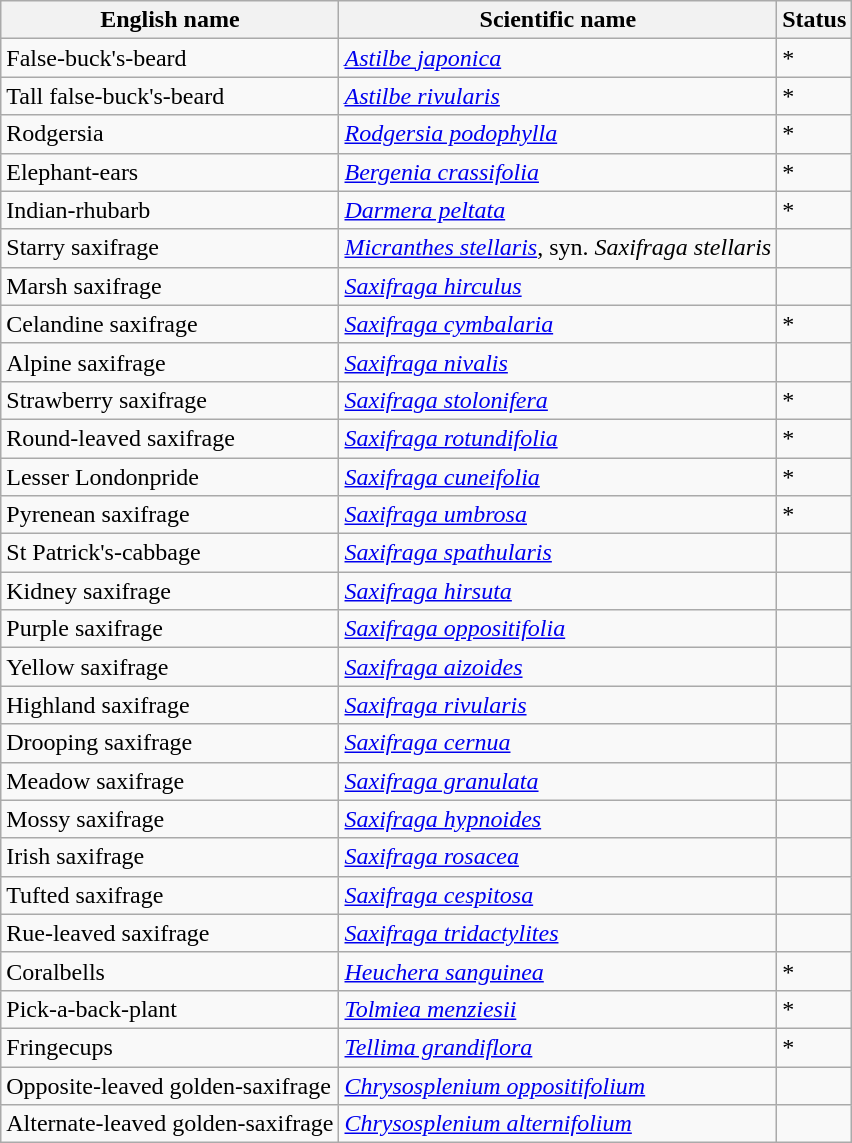<table class="wikitable" |>
<tr>
<th>English name</th>
<th>Scientific name</th>
<th>Status</th>
</tr>
<tr>
<td>False-buck's-beard</td>
<td><em><a href='#'>Astilbe japonica</a></em></td>
<td>*</td>
</tr>
<tr>
<td>Tall false-buck's-beard</td>
<td><em><a href='#'>Astilbe rivularis</a></em></td>
<td>*</td>
</tr>
<tr>
<td>Rodgersia</td>
<td><em><a href='#'>Rodgersia podophylla</a></em></td>
<td>*</td>
</tr>
<tr>
<td>Elephant-ears</td>
<td><em><a href='#'>Bergenia crassifolia</a></em></td>
<td>*</td>
</tr>
<tr>
<td>Indian-rhubarb</td>
<td><em><a href='#'>Darmera peltata</a></em></td>
<td>*</td>
</tr>
<tr>
<td>Starry saxifrage</td>
<td><em><a href='#'>Micranthes stellaris</a></em>, syn. <em>Saxifraga stellaris</em></td>
<td></td>
</tr>
<tr>
<td>Marsh saxifrage</td>
<td><em><a href='#'>Saxifraga hirculus</a></em></td>
<td></td>
</tr>
<tr>
<td>Celandine saxifrage</td>
<td><em><a href='#'>Saxifraga cymbalaria</a></em></td>
<td>*</td>
</tr>
<tr>
<td>Alpine saxifrage</td>
<td><em><a href='#'>Saxifraga nivalis</a></em></td>
<td></td>
</tr>
<tr>
<td>Strawberry saxifrage</td>
<td><em><a href='#'>Saxifraga stolonifera</a></em></td>
<td>*</td>
</tr>
<tr>
<td>Round-leaved saxifrage</td>
<td><em><a href='#'>Saxifraga rotundifolia</a></em></td>
<td>*</td>
</tr>
<tr>
<td>Lesser Londonpride</td>
<td><em><a href='#'>Saxifraga cuneifolia</a></em></td>
<td>*</td>
</tr>
<tr>
<td>Pyrenean saxifrage</td>
<td><em><a href='#'>Saxifraga umbrosa</a></em></td>
<td>*</td>
</tr>
<tr>
<td>St Patrick's-cabbage</td>
<td><em><a href='#'>Saxifraga spathularis</a></em></td>
<td></td>
</tr>
<tr>
<td>Kidney saxifrage</td>
<td><em><a href='#'>Saxifraga hirsuta</a></em></td>
<td></td>
</tr>
<tr>
<td>Purple saxifrage</td>
<td><em><a href='#'>Saxifraga oppositifolia</a></em></td>
<td></td>
</tr>
<tr>
<td>Yellow saxifrage</td>
<td><em><a href='#'>Saxifraga aizoides</a></em></td>
<td></td>
</tr>
<tr>
<td>Highland saxifrage</td>
<td><em><a href='#'>Saxifraga rivularis</a></em></td>
<td></td>
</tr>
<tr>
<td>Drooping saxifrage</td>
<td><em><a href='#'>Saxifraga cernua</a></em></td>
<td></td>
</tr>
<tr>
<td>Meadow saxifrage</td>
<td><em><a href='#'>Saxifraga granulata</a></em></td>
<td></td>
</tr>
<tr>
<td>Mossy saxifrage</td>
<td><em><a href='#'>Saxifraga hypnoides</a></em></td>
<td></td>
</tr>
<tr>
<td>Irish saxifrage</td>
<td><em><a href='#'>Saxifraga rosacea</a></em></td>
<td></td>
</tr>
<tr>
<td>Tufted saxifrage</td>
<td><em><a href='#'>Saxifraga cespitosa</a></em></td>
<td></td>
</tr>
<tr>
<td>Rue-leaved saxifrage</td>
<td><em><a href='#'>Saxifraga tridactylites</a></em></td>
<td></td>
</tr>
<tr>
<td>Coralbells</td>
<td><em><a href='#'>Heuchera sanguinea</a></em></td>
<td>*</td>
</tr>
<tr>
<td>Pick-a-back-plant</td>
<td><em><a href='#'>Tolmiea menziesii</a></em></td>
<td>*</td>
</tr>
<tr>
<td>Fringecups</td>
<td><em><a href='#'>Tellima grandiflora</a></em></td>
<td>*</td>
</tr>
<tr>
<td>Opposite-leaved golden-saxifrage</td>
<td><em><a href='#'>Chrysosplenium oppositifolium</a></em></td>
<td></td>
</tr>
<tr>
<td>Alternate-leaved golden-saxifrage</td>
<td><em><a href='#'>Chrysosplenium alternifolium</a></em></td>
<td></td>
</tr>
</table>
